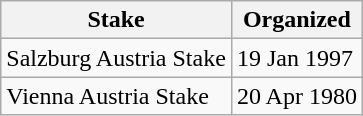<table class="wikitable">
<tr>
<th>Stake</th>
<th>Organized</th>
</tr>
<tr>
<td>Salzburg Austria Stake</td>
<td>19 Jan 1997</td>
</tr>
<tr>
<td>Vienna Austria Stake</td>
<td>20 Apr 1980</td>
</tr>
</table>
